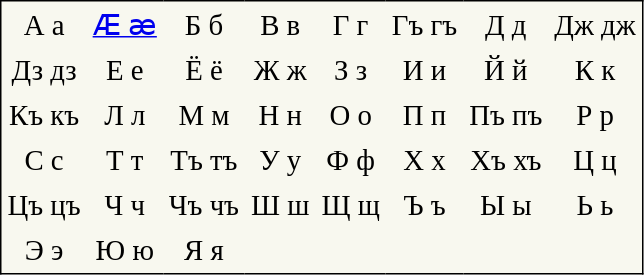<table cellpadding=4 style="font-size:larger; text-align:center; border-color:black; border-width:1px; border-style:solid; border-collapse:collapse; background-color:#F8F8EF;" summary="Forty-three letters of the Ossetian Cyrillic alphabet, capital and lowercase">
<tr>
<td>А а</td>
<td><a href='#'>Ӕ ӕ</a></td>
<td>Б б</td>
<td>В в</td>
<td>Г г</td>
<td>Гъ гъ</td>
<td>Д д</td>
<td>Дж дж</td>
</tr>
<tr>
<td>Дз дз</td>
<td>Е е</td>
<td>Ё ё</td>
<td>Ж ж</td>
<td>З з</td>
<td>И и</td>
<td>Й й</td>
<td>К к</td>
</tr>
<tr>
<td>Къ къ</td>
<td>Л л</td>
<td>М м</td>
<td>Н н</td>
<td>О о</td>
<td>П п</td>
<td>Пъ пъ</td>
<td>Р р</td>
</tr>
<tr>
<td>С с</td>
<td>Т т</td>
<td>Тъ тъ</td>
<td>У у</td>
<td>Ф ф</td>
<td>Х х</td>
<td>Хъ хъ</td>
<td>Ц ц</td>
</tr>
<tr>
<td>Цъ цъ</td>
<td>Ч ч</td>
<td>Чъ чъ</td>
<td>Ш ш</td>
<td>Щ щ</td>
<td>Ъ ъ</td>
<td>Ы ы</td>
<td>Ь ь</td>
</tr>
<tr>
<td>Э э</td>
<td>Ю ю</td>
<td>Я я</td>
</tr>
</table>
